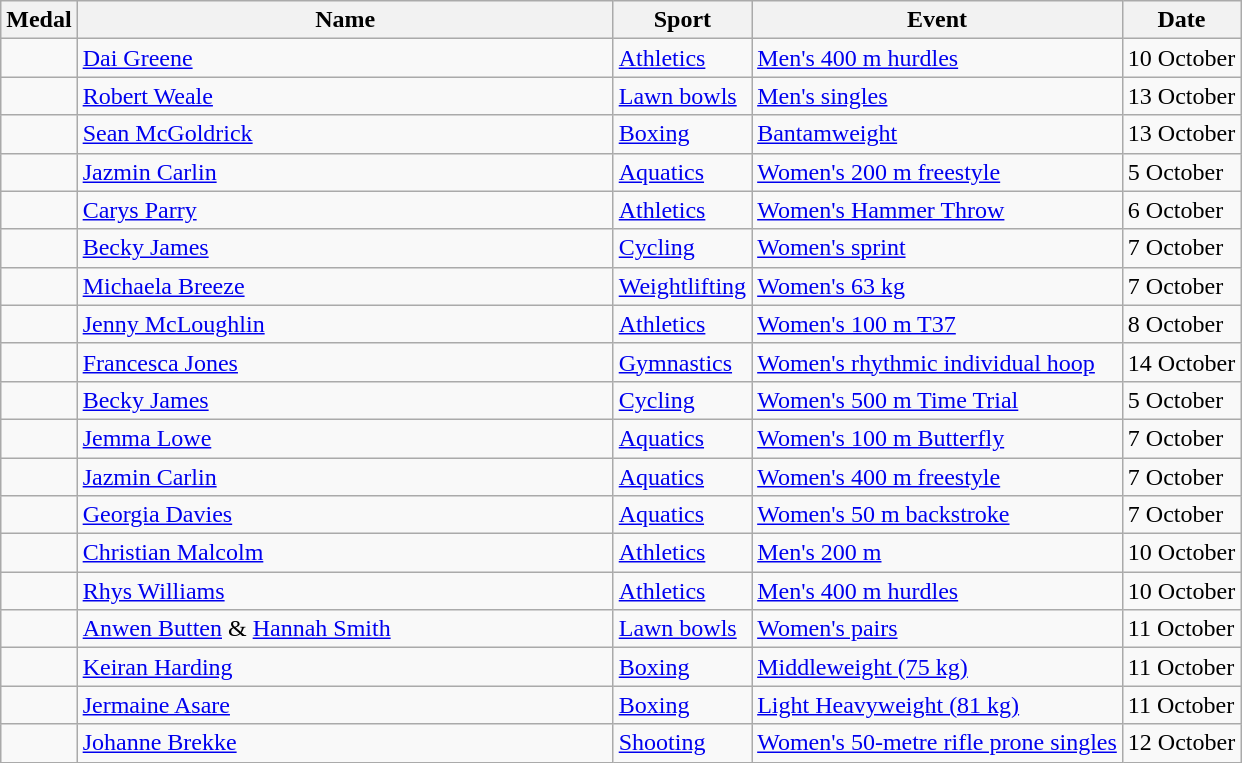<table class="wikitable sortable">
<tr>
<th>Medal</th>
<th width=350px>Name</th>
<th>Sport</th>
<th>Event</th>
<th>Date</th>
</tr>
<tr>
<td></td>
<td><a href='#'>Dai Greene</a></td>
<td><a href='#'>Athletics</a></td>
<td><a href='#'>Men's 400 m hurdles</a></td>
<td>10 October</td>
</tr>
<tr>
<td></td>
<td><a href='#'>Robert Weale</a></td>
<td><a href='#'>Lawn bowls</a></td>
<td><a href='#'>Men's singles</a></td>
<td>13 October</td>
</tr>
<tr>
<td></td>
<td><a href='#'>Sean McGoldrick</a></td>
<td><a href='#'>Boxing</a></td>
<td><a href='#'>Bantamweight</a></td>
<td>13 October</td>
</tr>
<tr>
<td></td>
<td><a href='#'>Jazmin Carlin</a></td>
<td><a href='#'>Aquatics</a></td>
<td><a href='#'>Women's 200 m freestyle</a></td>
<td>5 October</td>
</tr>
<tr>
<td></td>
<td><a href='#'>Carys Parry</a></td>
<td><a href='#'>Athletics</a></td>
<td><a href='#'>Women's Hammer Throw</a></td>
<td>6 October</td>
</tr>
<tr>
<td></td>
<td><a href='#'>Becky James</a></td>
<td><a href='#'>Cycling</a></td>
<td><a href='#'>Women's sprint</a></td>
<td>7 October</td>
</tr>
<tr>
<td></td>
<td><a href='#'>Michaela Breeze</a></td>
<td><a href='#'>Weightlifting</a></td>
<td><a href='#'>Women's 63 kg</a></td>
<td>7 October</td>
</tr>
<tr>
<td></td>
<td><a href='#'>Jenny McLoughlin</a></td>
<td><a href='#'>Athletics</a></td>
<td><a href='#'>Women's 100 m T37</a></td>
<td>8 October</td>
</tr>
<tr>
<td></td>
<td><a href='#'>Francesca Jones</a></td>
<td><a href='#'>Gymnastics</a></td>
<td><a href='#'>Women's rhythmic individual hoop</a></td>
<td>14 October</td>
</tr>
<tr>
<td></td>
<td><a href='#'>Becky James</a></td>
<td><a href='#'>Cycling</a></td>
<td><a href='#'>Women's 500 m Time Trial</a></td>
<td>5 October</td>
</tr>
<tr>
<td></td>
<td><a href='#'>Jemma Lowe</a></td>
<td><a href='#'>Aquatics</a></td>
<td><a href='#'>Women's 100 m Butterfly</a></td>
<td>7 October</td>
</tr>
<tr>
<td></td>
<td><a href='#'>Jazmin Carlin</a></td>
<td><a href='#'>Aquatics</a></td>
<td><a href='#'>Women's 400 m freestyle</a></td>
<td>7 October</td>
</tr>
<tr>
<td></td>
<td><a href='#'>Georgia Davies</a></td>
<td><a href='#'>Aquatics</a></td>
<td><a href='#'>Women's 50 m backstroke</a></td>
<td>7 October</td>
</tr>
<tr>
<td></td>
<td><a href='#'>Christian Malcolm</a></td>
<td><a href='#'>Athletics</a></td>
<td><a href='#'>Men's 200 m</a></td>
<td>10 October</td>
</tr>
<tr>
<td></td>
<td><a href='#'>Rhys Williams</a></td>
<td><a href='#'>Athletics</a></td>
<td><a href='#'>Men's 400 m hurdles</a></td>
<td>10 October</td>
</tr>
<tr>
<td></td>
<td><a href='#'>Anwen Butten</a> & <a href='#'>Hannah Smith</a></td>
<td><a href='#'>Lawn bowls</a></td>
<td><a href='#'>Women's pairs</a></td>
<td>11 October</td>
</tr>
<tr>
<td></td>
<td><a href='#'>Keiran Harding</a></td>
<td><a href='#'>Boxing</a></td>
<td><a href='#'>Middleweight (75 kg)</a></td>
<td>11 October</td>
</tr>
<tr>
<td></td>
<td><a href='#'>Jermaine Asare</a></td>
<td><a href='#'>Boxing</a></td>
<td><a href='#'>Light Heavyweight (81 kg)</a></td>
<td>11 October</td>
</tr>
<tr>
<td></td>
<td><a href='#'>Johanne Brekke</a></td>
<td><a href='#'>Shooting</a></td>
<td><a href='#'>Women's 50-metre rifle prone singles</a></td>
<td>12 October</td>
</tr>
</table>
